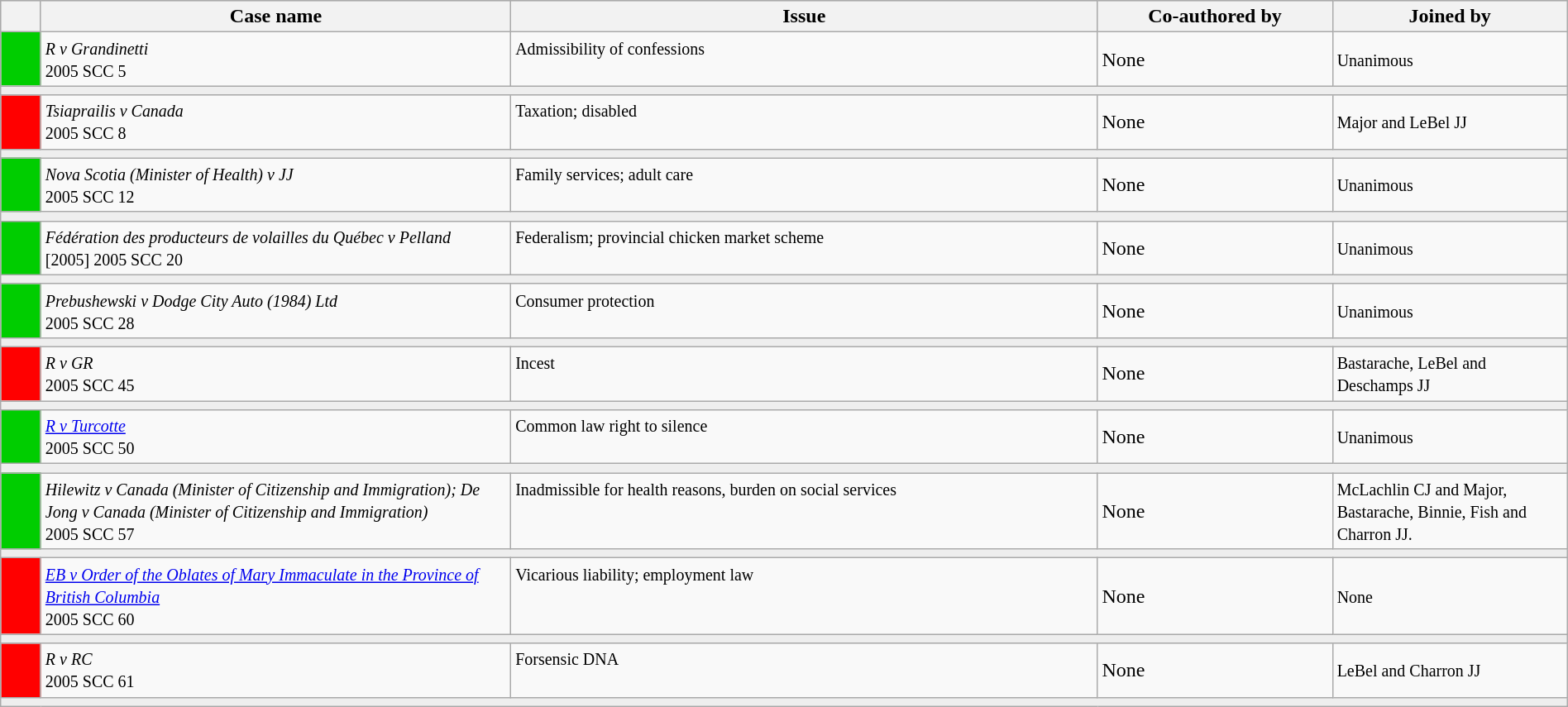<table class="wikitable" width=100%>
<tr bgcolor="#CCCCCC">
<th width=25px></th>
<th width=30%>Case name</th>
<th>Issue</th>
<th width=15%>Co-authored by</th>
<th width=15%>Joined by</th>
</tr>
<tr>
<td bgcolor="#00CD00"></td>
<td align=left valign=top><small><em>R v Grandinetti</em><br> 2005 SCC 5 </small></td>
<td valign=top><small>Admissibility of confessions</small></td>
<td>None</td>
<td><small>Unanimous</small></td>
</tr>
<tr>
<td bgcolor=#EEEEEE colspan=5 valign=top><small></small></td>
</tr>
<tr>
<td bgcolor="red"><br><br></td>
<td align=left valign=top><small><em>Tsiaprailis v Canada</em><br> 2005 SCC 8 </small></td>
<td valign=top><small>Taxation; disabled</small></td>
<td>None</td>
<td><small>Major and LeBel JJ</small></td>
</tr>
<tr>
<td bgcolor=#EEEEEE colspan=5 valign=top><small></small></td>
</tr>
<tr>
<td bgcolor="#00CD00"></td>
<td><small><em>Nova Scotia (Minister of Health) v JJ</em><br> 2005 SCC 12 </small></td>
<td valign=top><small>Family services; adult care</small></td>
<td>None</td>
<td><small>Unanimous</small></td>
</tr>
<tr>
<td bgcolor=#EEEEEE colspan=5 valign=top><small></small></td>
</tr>
<tr>
<td bgcolor="#00CD00"><br><br></td>
<td align=left valign=top><small><em>Fédération des producteurs de volailles du Québec v Pelland</em> <br>[2005] 2005 SCC 20 </small></td>
<td valign=top><small>Federalism; provincial chicken market scheme</small></td>
<td>None</td>
<td><small>Unanimous</small></td>
</tr>
<tr>
<td bgcolor=#EEEEEE colspan=5 valign=top><small></small></td>
</tr>
<tr>
<td bgcolor="#00CD00"><br><br></td>
<td align=left valign=top><small><em>Prebushewski v Dodge City Auto (1984) Ltd</em><br>2005 SCC 28 </small></td>
<td valign=top><small>Consumer protection</small></td>
<td>None</td>
<td><small>Unanimous</small></td>
</tr>
<tr>
<td bgcolor=#EEEEEE colspan=5 valign=top><small></small></td>
</tr>
<tr>
<td bgcolor="red"><br><br></td>
<td align=left valign=top><small><em>R v GR</em><br> 2005 SCC 45 </small></td>
<td valign=top><small>Incest</small></td>
<td>None</td>
<td><small>Bastarache, LeBel and Deschamps JJ</small></td>
</tr>
<tr>
<td bgcolor=#EEEEEE colspan=5 valign=top><small></small></td>
</tr>
<tr>
<td bgcolor="#00CD00"><br><br></td>
<td align=left valign=top><small><em><a href='#'>R v Turcotte</a></em><br>2005 SCC 50 </small></td>
<td valign=top><small>Common law right to silence</small></td>
<td>None</td>
<td><small>Unanimous</small></td>
</tr>
<tr>
<td bgcolor=#EEEEEE colspan=5 valign=top><small></small></td>
</tr>
<tr>
<td bgcolor="#00CD00"><br><br></td>
<td align=left valign=top><small><em>Hilewitz v Canada (Minister of Citizenship and Immigration); De Jong v Canada (Minister of Citizenship and Immigration)</em><br> 2005 SCC 57 </small></td>
<td valign=top><small>Inadmissible for health reasons, burden on social services</small></td>
<td>None</td>
<td><small>McLachlin CJ and Major, Bastarache, Binnie, Fish and Charron JJ.</small></td>
</tr>
<tr>
<td bgcolor=#EEEEEE colspan=5 valign=top><small></small></td>
</tr>
<tr>
<td bgcolor="red"><br><br></td>
<td align=left valign=top><small><em><a href='#'>EB v Order of the Oblates of Mary Immaculate in the Province of British Columbia</a></em><br>2005 SCC 60 </small></td>
<td valign=top><small>Vicarious liability; employment law</small></td>
<td>None</td>
<td><small>None</small></td>
</tr>
<tr>
<td bgcolor=#EEEEEE colspan=5 valign=top><small></small></td>
</tr>
<tr>
<td bgcolor="red"><br><br></td>
<td align=left valign=top><small><em>R v RC</em><br>2005 SCC 61 </small></td>
<td valign=top><small>Forsensic DNA</small></td>
<td>None</td>
<td><small>LeBel and Charron JJ</small></td>
</tr>
<tr>
<td bgcolor=#EEEEEE colspan=5 valign=top><small></small></td>
</tr>
</table>
